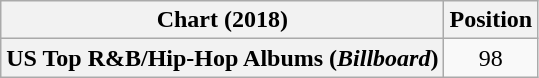<table class="wikitable plainrowheaders" style="text-align:center">
<tr>
<th scope="col">Chart (2018)</th>
<th scope="col">Position</th>
</tr>
<tr>
<th scope="row">US Top R&B/Hip-Hop Albums (<em>Billboard</em>)</th>
<td>98</td>
</tr>
</table>
